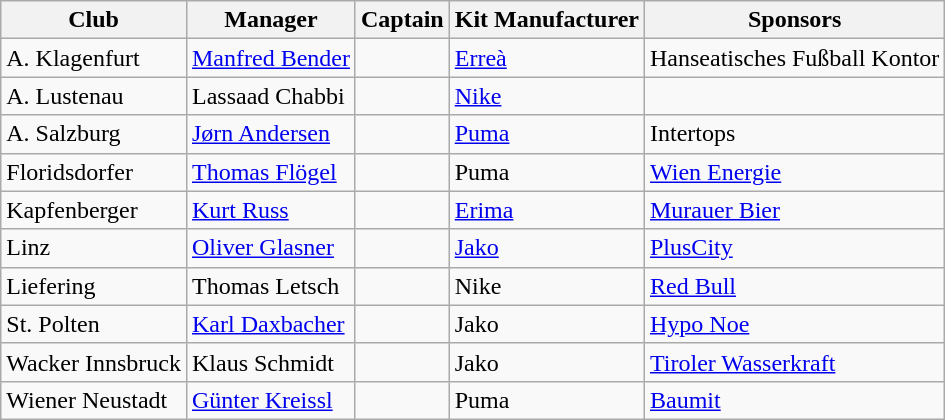<table class="wikitable sortable" style="text-align: left;">
<tr>
<th>Club</th>
<th>Manager</th>
<th>Captain</th>
<th>Kit Manufacturer</th>
<th>Sponsors</th>
</tr>
<tr>
<td>A. Klagenfurt</td>
<td> <a href='#'>Manfred Bender</a></td>
<td></td>
<td><a href='#'>Erreà</a></td>
<td>Hanseatisches Fußball Kontor</td>
</tr>
<tr>
<td>A. Lustenau</td>
<td> Lassaad Chabbi</td>
<td></td>
<td><a href='#'>Nike</a></td>
<td></td>
</tr>
<tr>
<td>A. Salzburg</td>
<td> <a href='#'>Jørn Andersen</a></td>
<td></td>
<td><a href='#'>Puma</a></td>
<td>Intertops</td>
</tr>
<tr>
<td>Floridsdorfer</td>
<td> <a href='#'>Thomas Flögel</a></td>
<td></td>
<td>Puma</td>
<td><a href='#'>Wien Energie</a></td>
</tr>
<tr>
<td>Kapfenberger</td>
<td> <a href='#'>Kurt Russ</a></td>
<td></td>
<td><a href='#'>Erima</a></td>
<td><a href='#'>Murauer Bier</a></td>
</tr>
<tr>
<td>Linz</td>
<td> <a href='#'>Oliver Glasner</a></td>
<td></td>
<td><a href='#'>Jako</a></td>
<td><a href='#'>PlusCity</a></td>
</tr>
<tr>
<td>Liefering</td>
<td> Thomas Letsch</td>
<td></td>
<td>Nike</td>
<td><a href='#'>Red Bull</a></td>
</tr>
<tr>
<td>St. Polten</td>
<td> <a href='#'>Karl Daxbacher</a></td>
<td></td>
<td>Jako</td>
<td><a href='#'>Hypo Noe</a></td>
</tr>
<tr>
<td>Wacker Innsbruck</td>
<td> Klaus Schmidt</td>
<td></td>
<td>Jako</td>
<td><a href='#'>Tiroler Wasserkraft</a></td>
</tr>
<tr>
<td>Wiener Neustadt</td>
<td> <a href='#'>Günter Kreissl</a></td>
<td></td>
<td>Puma</td>
<td><a href='#'>Baumit</a></td>
</tr>
</table>
